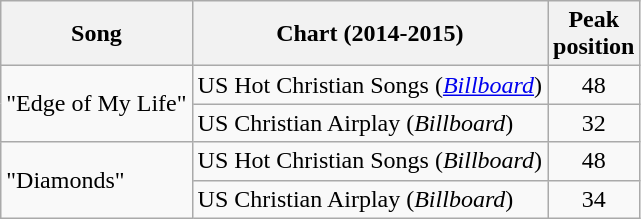<table class="wikitable">
<tr>
<th>Song</th>
<th>Chart (2014-2015)</th>
<th>Peak<br>position</th>
</tr>
<tr>
<td rowspan=2>"Edge of My Life"</td>
<td>US Hot Christian Songs (<em><a href='#'>Billboard</a></em>)</td>
<td style="text-align:center;">48</td>
</tr>
<tr>
<td>US Christian Airplay (<em>Billboard</em>)</td>
<td style="text-align:center;">32</td>
</tr>
<tr>
<td rowspan=2>"Diamonds"</td>
<td>US Hot Christian Songs (<em>Billboard</em>)</td>
<td style="text-align:center;">48</td>
</tr>
<tr>
<td>US Christian Airplay (<em>Billboard</em>)</td>
<td style="text-align:center;">34</td>
</tr>
</table>
